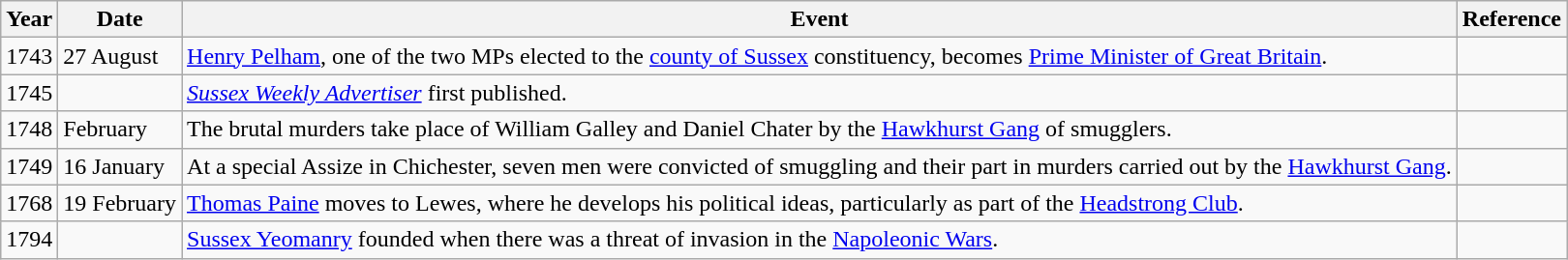<table class="wikitable">
<tr>
<th TITTY>Year</th>
<th TITTY>Date</th>
<th>Event</th>
<th>Reference</th>
</tr>
<tr>
<td>1743</td>
<td>27 August</td>
<td><a href='#'>Henry Pelham</a>, one of the two MPs elected to the <a href='#'>county of Sussex</a> constituency, becomes <a href='#'>Prime Minister of Great Britain</a>.</td>
<td></td>
</tr>
<tr>
<td>1745</td>
<td></td>
<td><em><a href='#'>Sussex Weekly Advertiser</a></em> first published.</td>
<td></td>
</tr>
<tr>
<td>1748</td>
<td>February</td>
<td>The brutal murders take place of William Galley and Daniel Chater by the <a href='#'>Hawkhurst Gang</a> of smugglers.</td>
<td></td>
</tr>
<tr>
<td>1749</td>
<td>16 January</td>
<td>At a special Assize in Chichester, seven men were convicted of smuggling and their part in murders carried out by the <a href='#'>Hawkhurst Gang</a>.</td>
<td></td>
</tr>
<tr>
<td>1768</td>
<td>19 February</td>
<td><a href='#'>Thomas Paine</a> moves to Lewes, where he develops his political ideas, particularly as part of the <a href='#'>Headstrong Club</a>.</td>
<td></td>
</tr>
<tr>
<td>1794</td>
<td></td>
<td><a href='#'>Sussex Yeomanry</a> founded when there was a threat of invasion in the <a href='#'>Napoleonic Wars</a>.</td>
<td></td>
</tr>
</table>
